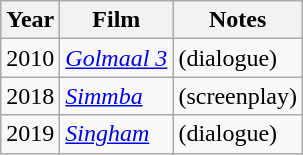<table class="wikitable">
<tr>
<th>Year</th>
<th>Film</th>
<th>Notes</th>
</tr>
<tr>
<td>2010</td>
<td><em><a href='#'>Golmaal 3</a></em></td>
<td>(dialogue)</td>
</tr>
<tr>
<td>2018</td>
<td><em><a href='#'>Simmba</a></em></td>
<td>(screenplay)</td>
</tr>
<tr>
<td>2019</td>
<td><em><a href='#'>Singham</a></em></td>
<td>(dialogue)</td>
</tr>
</table>
